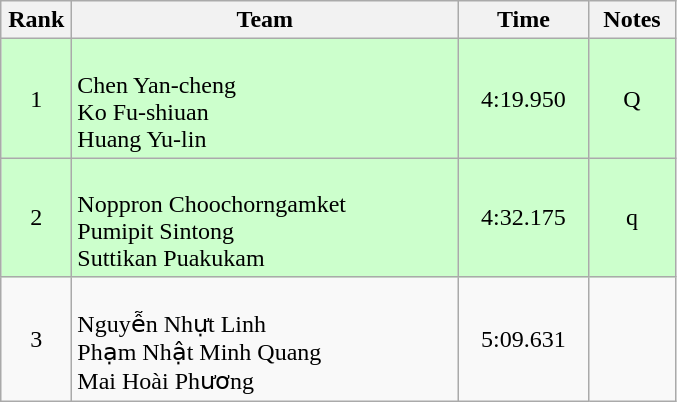<table class="wikitable" style="text-align:center">
<tr>
<th width=40>Rank</th>
<th width=250>Team</th>
<th width=80>Time</th>
<th width=50>Notes</th>
</tr>
<tr bgcolor="ccffcc">
<td>1</td>
<td align=left><br>Chen Yan-cheng<br>Ko Fu-shiuan<br>Huang Yu-lin</td>
<td>4:19.950</td>
<td>Q</td>
</tr>
<tr bgcolor="ccffcc">
<td>2</td>
<td align=left><br>Noppron Choochorngamket<br>Pumipit Sintong<br>Suttikan Puakukam</td>
<td>4:32.175</td>
<td>q</td>
</tr>
<tr>
<td>3</td>
<td align=left><br>Nguyễn Nhựt Linh<br>Phạm Nhật Minh Quang<br>Mai Hoài Phương</td>
<td>5:09.631</td>
<td></td>
</tr>
</table>
